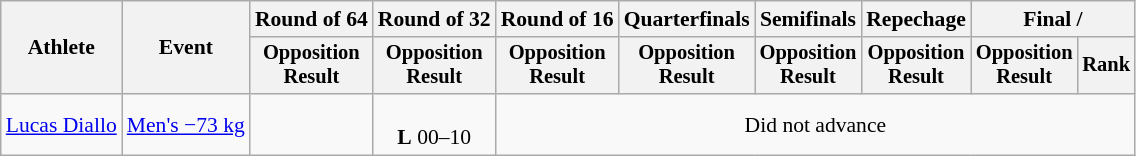<table class="wikitable" style="font-size:90%">
<tr>
<th rowspan="2">Athlete</th>
<th rowspan="2">Event</th>
<th>Round of 64</th>
<th>Round of 32</th>
<th>Round of 16</th>
<th>Quarterfinals</th>
<th>Semifinals</th>
<th>Repechage</th>
<th colspan=2>Final / </th>
</tr>
<tr style="font-size:95%">
<th>Opposition<br>Result</th>
<th>Opposition<br>Result</th>
<th>Opposition<br>Result</th>
<th>Opposition<br>Result</th>
<th>Opposition<br>Result</th>
<th>Opposition<br>Result</th>
<th>Opposition<br>Result</th>
<th>Rank</th>
</tr>
<tr align=center>
<td align=left><a href='#'>Lucas Diallo</a></td>
<td align=left><a href='#'>Men's −73 kg</a></td>
<td></td>
<td><br><strong>L</strong> 00–10</td>
<td colspan=6>Did not advance</td>
</tr>
</table>
